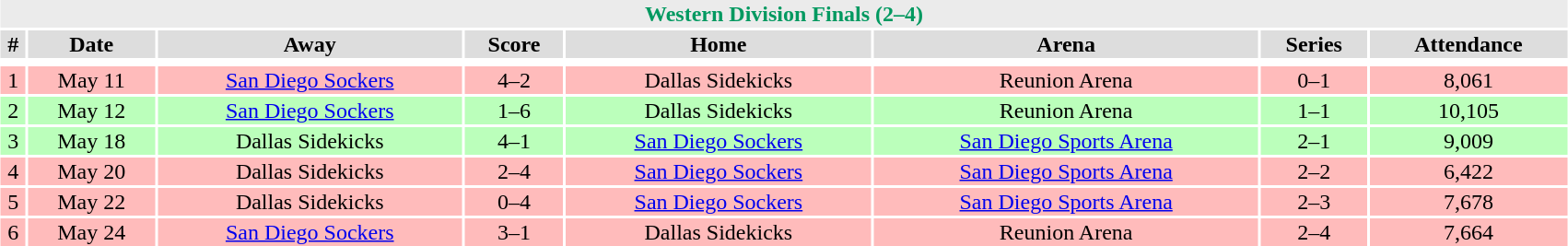<table class="toccolours collapsible collapsed" width=90% style="clear:both; margin:1.5em auto; text-align:center;">
<tr>
<th colspan=11 style="background:#EBEBEB; color:#009960;">Western Division Finals (2–4)</th>
</tr>
<tr align="center" bgcolor="#dddddd">
<td><strong>#</strong></td>
<td><strong>Date</strong></td>
<td><strong>Away</strong></td>
<td><strong>Score</strong></td>
<td><strong>Home</strong></td>
<td><strong>Arena</strong></td>
<td><strong>Series</strong></td>
<td><strong>Attendance</strong></td>
</tr>
<tr align="center" bgcolor="#ccffcc">
</tr>
<tr>
</tr>
<tr align="center" bgcolor="#ffbbbb">
<td>1</td>
<td>May 11</td>
<td><a href='#'>San Diego Sockers</a></td>
<td>4–2</td>
<td>Dallas Sidekicks</td>
<td>Reunion Arena</td>
<td>0–1</td>
<td>8,061</td>
</tr>
<tr align="center" bgcolor="#bbffbb">
<td>2</td>
<td>May 12</td>
<td><a href='#'>San Diego Sockers</a></td>
<td>1–6</td>
<td>Dallas Sidekicks</td>
<td>Reunion Arena</td>
<td>1–1</td>
<td>10,105</td>
</tr>
<tr align="center" bgcolor="#bbffbb">
<td>3</td>
<td>May 18</td>
<td>Dallas Sidekicks</td>
<td>4–1</td>
<td><a href='#'>San Diego Sockers</a></td>
<td><a href='#'>San Diego Sports Arena</a></td>
<td>2–1</td>
<td>9,009</td>
</tr>
<tr align="center" bgcolor="#ffbbbb">
<td>4</td>
<td>May 20</td>
<td>Dallas Sidekicks</td>
<td>2–4</td>
<td><a href='#'>San Diego Sockers</a></td>
<td><a href='#'>San Diego Sports Arena</a></td>
<td>2–2</td>
<td>6,422</td>
</tr>
<tr align="center" bgcolor="#ffbbbb">
<td>5</td>
<td>May 22</td>
<td>Dallas Sidekicks</td>
<td>0–4</td>
<td><a href='#'>San Diego Sockers</a></td>
<td><a href='#'>San Diego Sports Arena</a></td>
<td>2–3</td>
<td>7,678</td>
</tr>
<tr align="center" bgcolor="#ffbbbb">
<td>6</td>
<td>May 24</td>
<td><a href='#'>San Diego Sockers</a></td>
<td>3–1</td>
<td>Dallas Sidekicks</td>
<td>Reunion Arena</td>
<td>2–4</td>
<td>7,664</td>
</tr>
</table>
